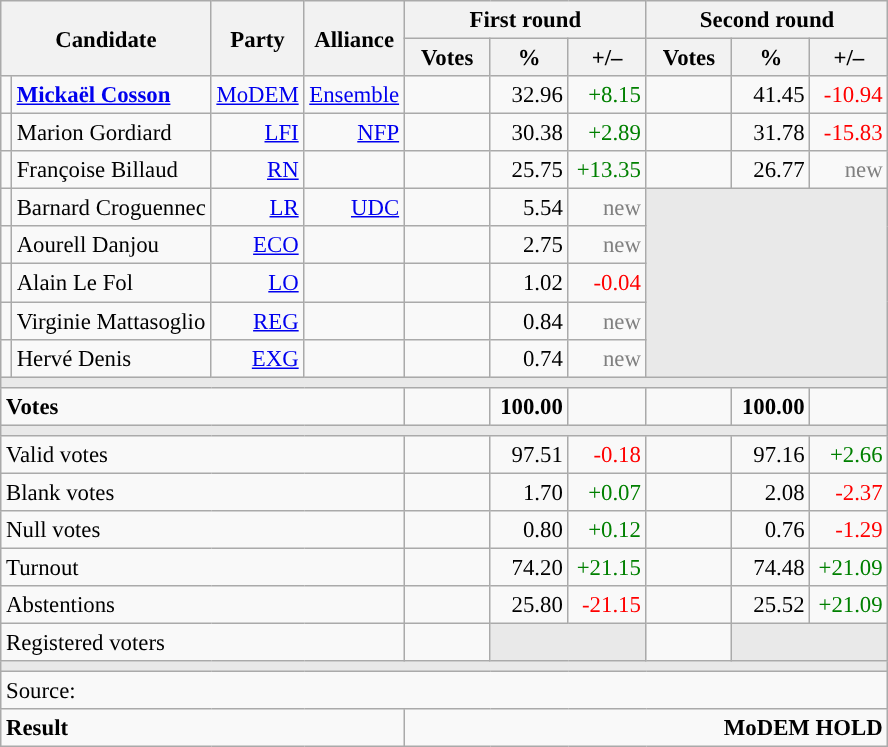<table class="wikitable" style="text-align:right;font-size:95%;">
<tr>
<th rowspan="2" colspan="2">Candidate</th>
<th colspan="1" rowspan="2">Party</th>
<th colspan="1" rowspan="2">Alliance</th>
<th colspan="3">First round</th>
<th colspan="3">Second round</th>
</tr>
<tr>
<th style="width:50px;">Votes</th>
<th style="width:45px;">%</th>
<th style="width:45px;">+/–</th>
<th style="width:50px;">Votes</th>
<th style="width:45px;">%</th>
<th style="width:45px;">+/–</th>
</tr>
<tr>
<td style="background:"></td>
<td style="text-align:left;"><strong><a href='#'>Mickaël Cosson</a></strong></td>
<td><a href='#'>MoDEM</a></td>
<td><a href='#'>Ensemble</a></td>
<td></td>
<td>32.96</td>
<td style="color:green;">+8.15</td>
<td></td>
<td>41.45</td>
<td style="color:red;">-10.94</td>
</tr>
<tr>
<td style="background:"></td>
<td style="text-align:left;">Marion Gordiard</td>
<td><a href='#'>LFI</a></td>
<td><a href='#'>NFP</a></td>
<td></td>
<td>30.38</td>
<td style="color:green;">+2.89</td>
<td></td>
<td>31.78</td>
<td style="color:red;">-15.83</td>
</tr>
<tr>
<td style="background:"></td>
<td style="text-align:left;">Françoise Billaud</td>
<td><a href='#'>RN</a></td>
<td></td>
<td></td>
<td>25.75</td>
<td style="color:green;">+13.35</td>
<td></td>
<td>26.77</td>
<td style="color:grey;">new</td>
</tr>
<tr>
<td style="background:"></td>
<td style="text-align:left;">Barnard Croguennec</td>
<td><a href='#'>LR</a></td>
<td><a href='#'>UDC</a></td>
<td></td>
<td>5.54</td>
<td style="color:grey;">new</td>
<td colspan="3" rowspan="5" style="background:#E9E9E9;"></td>
</tr>
<tr>
<td style="background:"></td>
<td style="text-align:left;">Aourell Danjou</td>
<td><a href='#'>ECO</a></td>
<td></td>
<td></td>
<td>2.75</td>
<td style="color:grey;">new</td>
</tr>
<tr>
<td style="background:"></td>
<td style="text-align:left;">Alain Le Fol</td>
<td><a href='#'>LO</a></td>
<td></td>
<td></td>
<td>1.02</td>
<td style="color:red;">-0.04</td>
</tr>
<tr>
<td style="background:"></td>
<td style="text-align:left;">Virginie Mattasoglio</td>
<td><a href='#'>REG</a></td>
<td></td>
<td></td>
<td>0.84</td>
<td style="color:grey;">new</td>
</tr>
<tr>
<td style="background:"></td>
<td style="text-align:left;">Hervé Denis</td>
<td><a href='#'>EXG</a></td>
<td></td>
<td></td>
<td>0.74</td>
<td style="color:grey;">new</td>
</tr>
<tr>
<td colspan="10" style="background:#E9E9E9;"></td>
</tr>
<tr style="font-weight:bold;">
<td colspan="4" style="text-align:left;">Votes</td>
<td></td>
<td>100.00</td>
<td></td>
<td></td>
<td>100.00</td>
<td></td>
</tr>
<tr>
<td colspan="10" style="background:#E9E9E9;"></td>
</tr>
<tr>
<td colspan="4" style="text-align:left;">Valid votes</td>
<td></td>
<td>97.51</td>
<td style="color:red;">-0.18</td>
<td></td>
<td>97.16</td>
<td style="color:green;">+2.66</td>
</tr>
<tr>
<td colspan="4" style="text-align:left;">Blank votes</td>
<td></td>
<td>1.70</td>
<td style="color:green;">+0.07</td>
<td></td>
<td>2.08</td>
<td style="color:red;">-2.37</td>
</tr>
<tr>
<td colspan="4" style="text-align:left;">Null votes</td>
<td></td>
<td>0.80</td>
<td style="color:green;">+0.12</td>
<td></td>
<td>0.76</td>
<td style="color:red;">-1.29</td>
</tr>
<tr>
<td colspan="4" style="text-align:left;">Turnout</td>
<td></td>
<td>74.20</td>
<td style="color:green;">+21.15</td>
<td></td>
<td>74.48</td>
<td style="color:green;">+21.09</td>
</tr>
<tr>
<td colspan="4" style="text-align:left;">Abstentions</td>
<td></td>
<td>25.80</td>
<td style="color:red;">-21.15</td>
<td></td>
<td>25.52</td>
<td style="color:green;">+21.09</td>
</tr>
<tr>
<td colspan="4" style="text-align:left;">Registered voters</td>
<td></td>
<td colspan="2" style="background:#E9E9E9;"></td>
<td></td>
<td colspan="2" style="background:#E9E9E9;"></td>
</tr>
<tr>
<td colspan="10" style="background:#E9E9E9;"></td>
</tr>
<tr>
<td colspan="10" style="text-align:left;">Source: </td>
</tr>
<tr style="font-weight:bold">
<td colspan="4" style="text-align:left;">Result</td>
<td colspan="6" style="background-color:">MoDEM HOLD</td>
</tr>
</table>
